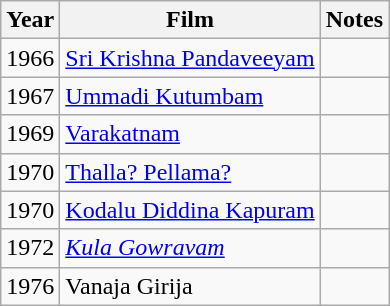<table class="wikitable">
<tr>
<th>Year</th>
<th>Film</th>
<th>Notes</th>
</tr>
<tr>
<td>1966</td>
<td><a href='#'>Sri Krishna Pandaveeyam</a></td>
<td></td>
</tr>
<tr>
<td>1967</td>
<td><a href='#'>Ummadi Kutumbam</a></td>
<td></td>
</tr>
<tr>
<td>1969</td>
<td><a href='#'>Varakatnam</a></td>
<td></td>
</tr>
<tr>
<td>1970</td>
<td><a href='#'>Thalla? Pellama?</a></td>
<td></td>
</tr>
<tr>
<td>1970</td>
<td><a href='#'>Kodalu Diddina Kapuram</a></td>
<td></td>
</tr>
<tr>
<td>1972</td>
<td><em><a href='#'>Kula Gowravam</a></em></td>
<td></td>
</tr>
<tr>
<td>1976</td>
<td>Vanaja Girija</td>
<td></td>
</tr>
</table>
